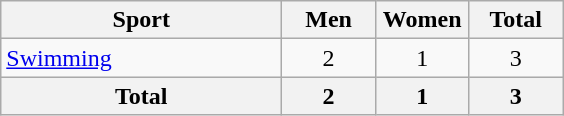<table class="wikitable sortable" style="text-align:center;">
<tr>
<th width=180>Sport</th>
<th width=55>Men</th>
<th width=55>Women</th>
<th width=55>Total</th>
</tr>
<tr>
<td align=left><a href='#'>Swimming</a></td>
<td>2</td>
<td>1</td>
<td>3</td>
</tr>
<tr>
<th>Total</th>
<th>2</th>
<th>1</th>
<th>3</th>
</tr>
</table>
